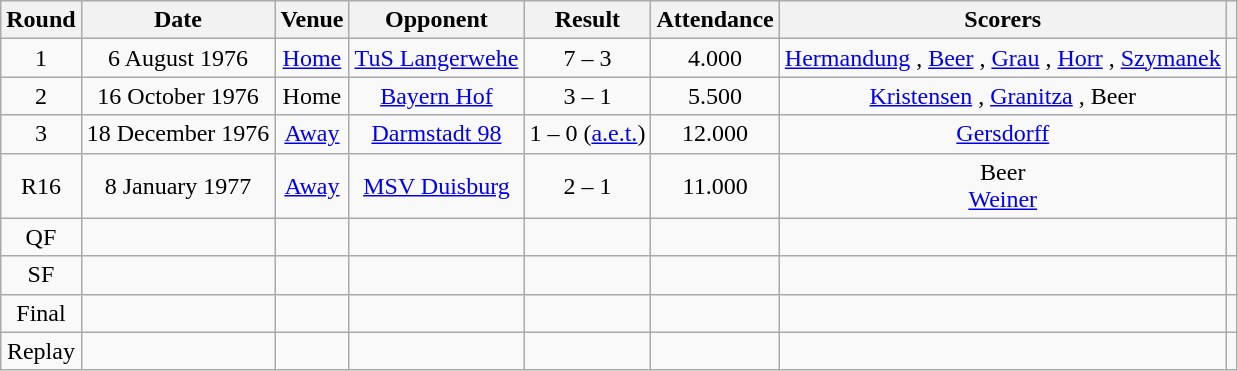<table class="wikitable" style="text-align: center;">
<tr>
<th>Round</th>
<th>Date</th>
<th>Venue</th>
<th>Opponent</th>
<th>Result</th>
<th>Attendance</th>
<th>Scorers</th>
<th></th>
</tr>
<tr>
<td>1</td>
<td>6 August 1976</td>
<td><a href='#'>Home</a></td>
<td><a href='#'>TuS Langerwehe</a></td>
<td>7 – 3</td>
<td>4.000</td>
<td><a href='#'>Hermandung</a> , <a href='#'>Beer</a> , <a href='#'>Grau</a> , <a href='#'>Horr</a> , <a href='#'>Szymanek</a> </td>
<td></td>
</tr>
<tr>
<td>2</td>
<td>16 October 1976</td>
<td>Home</td>
<td><a href='#'>Bayern Hof</a></td>
<td>3 – 1</td>
<td>5.500</td>
<td><a href='#'>Kristensen</a> , <a href='#'>Granitza</a> , Beer </td>
<td></td>
</tr>
<tr>
<td>3</td>
<td>18 December 1976</td>
<td><a href='#'>Away</a></td>
<td><a href='#'>Darmstadt 98</a></td>
<td>1 – 0 (<a href='#'>a.e.t.</a>)</td>
<td>12.000</td>
<td><a href='#'>Gersdorff</a> </td>
<td></td>
</tr>
<tr>
<td>R16</td>
<td>8 January 1977</td>
<td><a href='#'>Away</a></td>
<td><a href='#'>MSV Duisburg</a></td>
<td>2 – 1</td>
<td>11.000</td>
<td>Beer <br><a href='#'>Weiner</a> </td>
<td></td>
</tr>
<tr>
<td>QF</td>
<td></td>
<td></td>
<td></td>
<td></td>
<td></td>
<td></td>
<td></td>
</tr>
<tr>
<td>SF</td>
<td></td>
<td></td>
<td></td>
<td></td>
<td></td>
<td></td>
<td></td>
</tr>
<tr>
<td>Final</td>
<td></td>
<td></td>
<td></td>
<td></td>
<td></td>
<td></td>
<td></td>
</tr>
<tr>
<td>Replay</td>
<td></td>
<td></td>
<td></td>
<td></td>
<td></td>
<td></td>
<td></td>
</tr>
</table>
